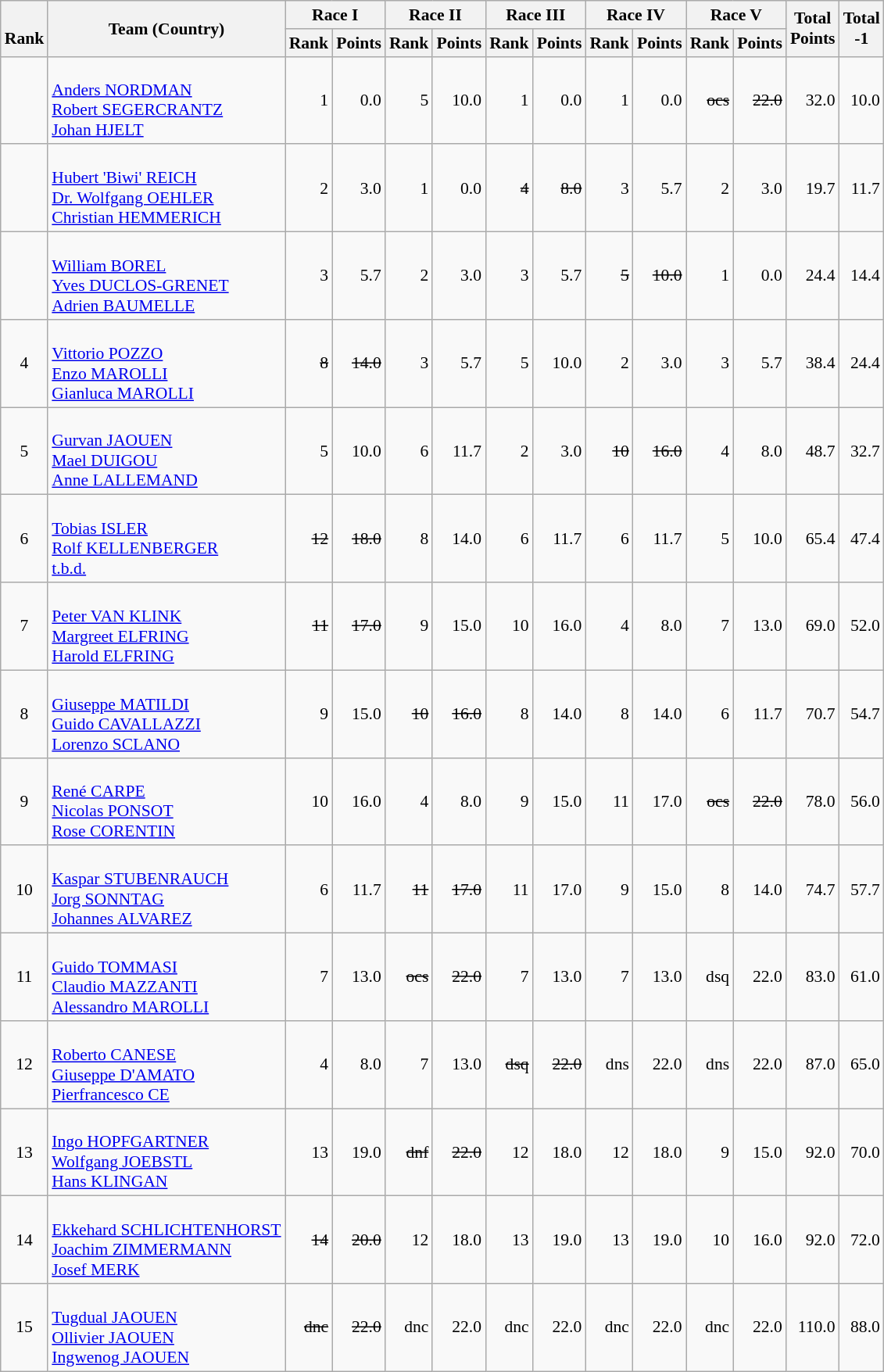<table class="wikitable" style="text-align:right; font-size:90%">
<tr>
<th rowspan=2><br>Rank</th>
<th rowspan=2>Team (Country)</th>
<th colspan=2>Race I</th>
<th colspan=2>Race II</th>
<th colspan=2>Race III</th>
<th colspan=2>Race IV</th>
<th colspan=2>Race V</th>
<th rowspan=2>Total <br>Points <br></th>
<th rowspan=2>Total<br>-1<br></th>
</tr>
<tr>
<th>Rank</th>
<th>Points</th>
<th>Rank</th>
<th>Points</th>
<th>Rank</th>
<th>Points</th>
<th>Rank</th>
<th>Points</th>
<th>Rank</th>
<th>Points</th>
</tr>
<tr>
<td align=center></td>
<td align=left><br> <a href='#'>Anders NORDMAN</a><br><a href='#'>Robert SEGERCRANTZ</a><br><a href='#'>Johan HJELT</a></td>
<td>1</td>
<td>0.0</td>
<td>5</td>
<td>10.0</td>
<td>1</td>
<td>0.0</td>
<td>1</td>
<td>0.0</td>
<td><s>ocs</s></td>
<td><s>22.0</s></td>
<td>32.0</td>
<td>10.0</td>
</tr>
<tr>
<td align=center></td>
<td align=left><br> <a href='#'>Hubert 'Biwi' REICH</a><br><a href='#'>Dr. Wolfgang OEHLER</a><br><a href='#'>Christian HEMMERICH</a></td>
<td>2</td>
<td>3.0</td>
<td>1</td>
<td>0.0</td>
<td><s>4</s></td>
<td><s>8.0</s></td>
<td>3</td>
<td>5.7</td>
<td>2</td>
<td>3.0</td>
<td>19.7</td>
<td>11.7</td>
</tr>
<tr>
<td align=center></td>
<td align=left><br> <a href='#'>William BOREL</a><br><a href='#'>Yves DUCLOS-GRENET</a><br><a href='#'>Adrien BAUMELLE</a></td>
<td>3</td>
<td>5.7</td>
<td>2</td>
<td>3.0</td>
<td>3</td>
<td>5.7</td>
<td><s>5</s></td>
<td><s>10.0</s></td>
<td>1</td>
<td>0.0</td>
<td>24.4</td>
<td>14.4</td>
</tr>
<tr>
<td align=center>4</td>
<td align=left><br> <a href='#'>Vittorio POZZO</a><br><a href='#'>Enzo MAROLLI</a><br><a href='#'>Gianluca MAROLLI</a></td>
<td><s>8</s></td>
<td><s>14.0</s></td>
<td>3</td>
<td>5.7</td>
<td>5</td>
<td>10.0</td>
<td>2</td>
<td>3.0</td>
<td>3</td>
<td>5.7</td>
<td>38.4</td>
<td>24.4</td>
</tr>
<tr>
<td align=center>5</td>
<td align=left><br> <a href='#'>Gurvan JAOUEN</a><br><a href='#'>Mael DUIGOU</a><br><a href='#'>Anne LALLEMAND</a></td>
<td>5</td>
<td>10.0</td>
<td>6</td>
<td>11.7</td>
<td>2</td>
<td>3.0</td>
<td><s>10</s></td>
<td><s>16.0</s></td>
<td>4</td>
<td>8.0</td>
<td>48.7</td>
<td>32.7</td>
</tr>
<tr>
<td align=center>6</td>
<td align=left><br> <a href='#'>Tobias ISLER</a><br><a href='#'>Rolf KELLENBERGER</a><br><a href='#'>t.b.d.</a></td>
<td><s>12</s></td>
<td><s>18.0</s></td>
<td>8</td>
<td>14.0</td>
<td>6</td>
<td>11.7</td>
<td>6</td>
<td>11.7</td>
<td>5</td>
<td>10.0</td>
<td>65.4</td>
<td>47.4</td>
</tr>
<tr>
<td align=center>7</td>
<td align=left><br> <a href='#'>Peter VAN KLINK</a><br><a href='#'>Margreet ELFRING</a><br><a href='#'>Harold ELFRING</a></td>
<td><s>11</s></td>
<td><s>17.0</s></td>
<td>9</td>
<td>15.0</td>
<td>10</td>
<td>16.0</td>
<td>4</td>
<td>8.0</td>
<td>7</td>
<td>13.0</td>
<td>69.0</td>
<td>52.0</td>
</tr>
<tr>
<td align=center>8</td>
<td align=left><br> <a href='#'>Giuseppe MATILDI</a><br><a href='#'>Guido CAVALLAZZI</a><br><a href='#'>Lorenzo SCLANO</a></td>
<td>9</td>
<td>15.0</td>
<td><s>10</s></td>
<td><s>16.0</s></td>
<td>8</td>
<td>14.0</td>
<td>8</td>
<td>14.0</td>
<td>6</td>
<td>11.7</td>
<td>70.7</td>
<td>54.7</td>
</tr>
<tr>
<td align=center>9</td>
<td align=left><br> <a href='#'>René CARPE</a><br><a href='#'>Nicolas PONSOT</a><br><a href='#'>Rose CORENTIN</a></td>
<td>10</td>
<td>16.0</td>
<td>4</td>
<td>8.0</td>
<td>9</td>
<td>15.0</td>
<td>11</td>
<td>17.0</td>
<td><s>ocs</s></td>
<td><s>22.0</s></td>
<td>78.0</td>
<td>56.0</td>
</tr>
<tr>
<td align=center>10</td>
<td align=left><br> <a href='#'>Kaspar STUBENRAUCH</a><br><a href='#'>Jorg SONNTAG</a><br><a href='#'>Johannes ALVAREZ</a></td>
<td>6</td>
<td>11.7</td>
<td><s>11</s></td>
<td><s>17.0</s></td>
<td>11</td>
<td>17.0</td>
<td>9</td>
<td>15.0</td>
<td>8</td>
<td>14.0</td>
<td>74.7</td>
<td>57.7</td>
</tr>
<tr>
<td align=center>11</td>
<td align=left><br> <a href='#'>Guido TOMMASI</a><br><a href='#'>Claudio MAZZANTI</a><br><a href='#'>Alessandro MAROLLI</a></td>
<td>7</td>
<td>13.0</td>
<td><s>ocs</s></td>
<td><s>22.0</s></td>
<td>7</td>
<td>13.0</td>
<td>7</td>
<td>13.0</td>
<td>dsq</td>
<td>22.0</td>
<td>83.0</td>
<td>61.0</td>
</tr>
<tr>
<td align=center>12</td>
<td align=left><br> <a href='#'>Roberto CANESE</a><br><a href='#'>Giuseppe D'AMATO</a><br><a href='#'>Pierfrancesco CE</a></td>
<td>4</td>
<td>8.0</td>
<td>7</td>
<td>13.0</td>
<td><s>dsq</s></td>
<td><s>22.0</s></td>
<td>dns</td>
<td>22.0</td>
<td>dns</td>
<td>22.0</td>
<td>87.0</td>
<td>65.0</td>
</tr>
<tr>
<td align=center>13</td>
<td align=left><br> <a href='#'>Ingo HOPFGARTNER</a><br><a href='#'>Wolfgang JOEBSTL</a><br><a href='#'>Hans KLINGAN</a></td>
<td>13</td>
<td>19.0</td>
<td><s>dnf</s></td>
<td><s>22.0</s></td>
<td>12</td>
<td>18.0</td>
<td>12</td>
<td>18.0</td>
<td>9</td>
<td>15.0</td>
<td>92.0</td>
<td>70.0</td>
</tr>
<tr>
<td align=center>14</td>
<td align=left><br> <a href='#'>Ekkehard SCHLICHTENHORST</a><br><a href='#'>Joachim ZIMMERMANN</a><br><a href='#'>Josef MERK</a></td>
<td><s>14</s></td>
<td><s>20.0</s></td>
<td>12</td>
<td>18.0</td>
<td>13</td>
<td>19.0</td>
<td>13</td>
<td>19.0</td>
<td>10</td>
<td>16.0</td>
<td>92.0</td>
<td>72.0</td>
</tr>
<tr>
<td align=center>15</td>
<td align=left><br> <a href='#'>Tugdual JAOUEN</a><br><a href='#'>Ollivier JAOUEN</a><br><a href='#'>Ingwenog JAOUEN</a></td>
<td><s>dnc</s></td>
<td><s>22.0</s></td>
<td>dnc</td>
<td>22.0</td>
<td>dnc</td>
<td>22.0</td>
<td>dnc</td>
<td>22.0</td>
<td>dnc</td>
<td>22.0</td>
<td>110.0</td>
<td>88.0</td>
</tr>
</table>
